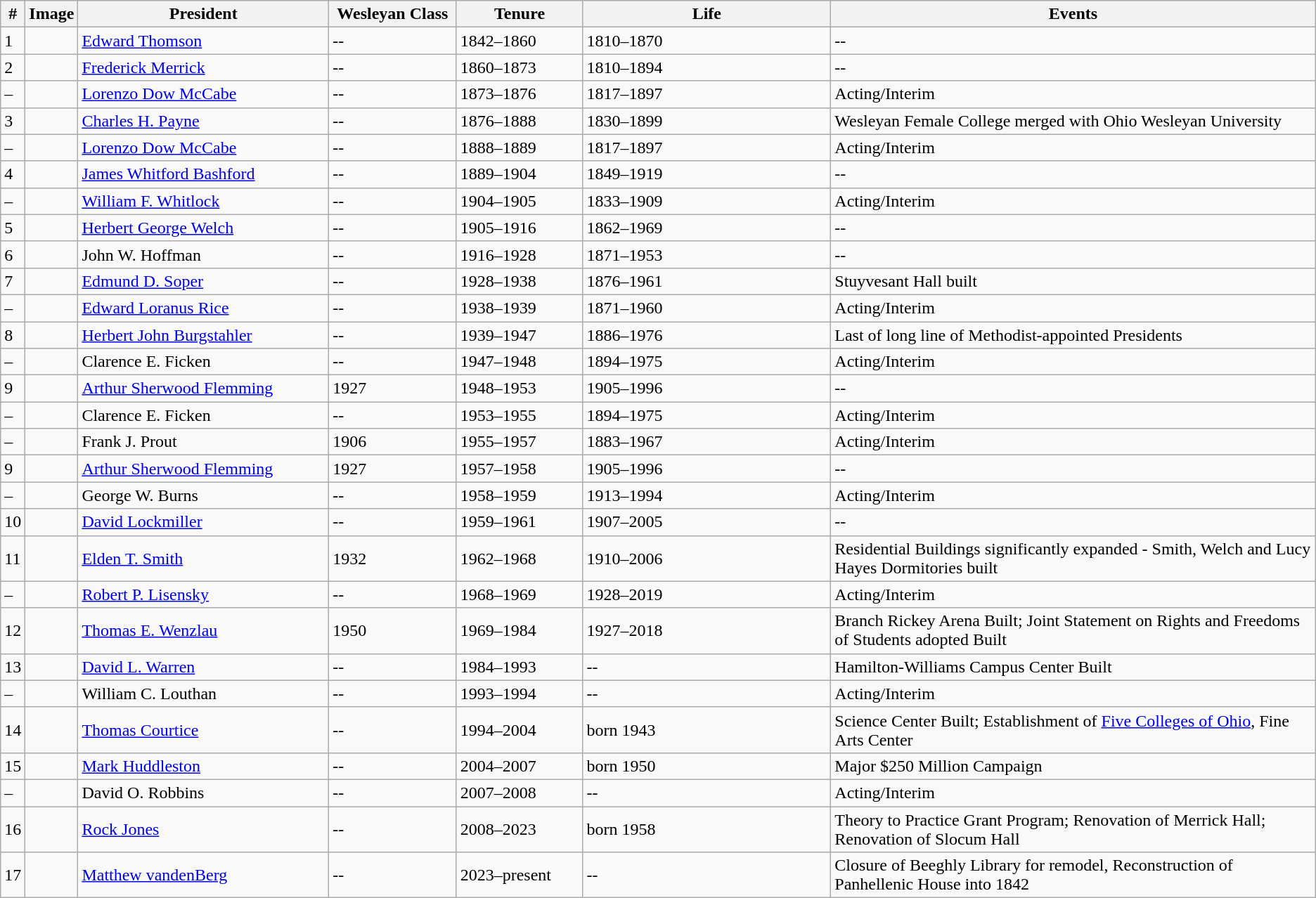<table class="wikitable">
<tr>
<th bgcolor="#e5e5e5" width="1%">#</th>
<th width="60px">Image</th>
<th bgcolor="#e5e5e5" width="20%">President</th>
<th bgcolor="#e5e5e5" width="10%">Wesleyan Class</th>
<th bgcolor="#e5e5e5" width="10%">Tenure</th>
<th bgcolor="#e5e5e5" width="20%">Life</th>
<th bgcolor="#e5e5e5" width="50%">Events</th>
</tr>
<tr>
<td>1</td>
<td></td>
<td><a href='#'>Edward Thomson</a></td>
<td>--</td>
<td>1842–1860</td>
<td>1810–1870</td>
<td>--</td>
</tr>
<tr>
<td>2</td>
<td></td>
<td><a href='#'>Frederick Merrick</a></td>
<td>--</td>
<td>1860–1873</td>
<td>1810–1894</td>
<td>--</td>
</tr>
<tr>
<td>–</td>
<td></td>
<td><a href='#'>Lorenzo Dow McCabe</a></td>
<td>--</td>
<td>1873–1876</td>
<td>1817–1897</td>
<td>Acting/Interim</td>
</tr>
<tr>
<td>3</td>
<td></td>
<td><a href='#'>Charles H. Payne</a></td>
<td>--</td>
<td>1876–1888</td>
<td>1830–1899</td>
<td>Wesleyan Female College merged with Ohio Wesleyan University</td>
</tr>
<tr>
<td>–</td>
<td></td>
<td><a href='#'>Lorenzo Dow McCabe</a></td>
<td>--</td>
<td>1888–1889</td>
<td>1817–1897</td>
<td>Acting/Interim</td>
</tr>
<tr>
<td>4</td>
<td></td>
<td><a href='#'>James Whitford Bashford</a></td>
<td>--</td>
<td>1889–1904</td>
<td>1849–1919</td>
<td>--</td>
</tr>
<tr>
<td>–</td>
<td></td>
<td><a href='#'>William F. Whitlock</a></td>
<td>--</td>
<td>1904–1905</td>
<td>1833–1909</td>
<td>Acting/Interim</td>
</tr>
<tr>
<td>5</td>
<td></td>
<td><a href='#'>Herbert George Welch</a></td>
<td>--</td>
<td>1905–1916</td>
<td>1862–1969</td>
<td>--</td>
</tr>
<tr>
<td>6</td>
<td></td>
<td>John W. Hoffman</td>
<td>--</td>
<td>1916–1928</td>
<td>1871–1953</td>
<td>--</td>
</tr>
<tr>
<td>7</td>
<td></td>
<td><a href='#'>Edmund D. Soper</a></td>
<td>--</td>
<td>1928–1938</td>
<td>1876–1961</td>
<td>Stuyvesant Hall built</td>
</tr>
<tr>
<td>–</td>
<td></td>
<td><a href='#'>Edward Loranus Rice</a></td>
<td>--</td>
<td>1938–1939</td>
<td>1871–1960</td>
<td>Acting/Interim</td>
</tr>
<tr>
<td>8</td>
<td></td>
<td><a href='#'>Herbert John Burgstahler</a></td>
<td>--</td>
<td>1939–1947</td>
<td>1886–1976</td>
<td>Last of long line of Methodist-appointed Presidents</td>
</tr>
<tr>
<td>–</td>
<td></td>
<td>Clarence E. Ficken</td>
<td>--</td>
<td>1947–1948</td>
<td>1894–1975</td>
<td>Acting/Interim</td>
</tr>
<tr>
<td>9</td>
<td></td>
<td><a href='#'>Arthur Sherwood Flemming</a></td>
<td>1927</td>
<td>1948–1953</td>
<td>1905–1996</td>
<td>--</td>
</tr>
<tr>
<td>–</td>
<td></td>
<td>Clarence E. Ficken</td>
<td>--</td>
<td>1953–1955</td>
<td>1894–1975</td>
<td>Acting/Interim</td>
</tr>
<tr>
<td>–</td>
<td></td>
<td>Frank J. Prout</td>
<td>1906</td>
<td>1955–1957</td>
<td>1883–1967</td>
<td>Acting/Interim</td>
</tr>
<tr>
<td>9</td>
<td></td>
<td><a href='#'>Arthur Sherwood Flemming</a></td>
<td>1927</td>
<td>1957–1958</td>
<td>1905–1996</td>
<td>--</td>
</tr>
<tr>
<td>–</td>
<td></td>
<td>George W. Burns</td>
<td>--</td>
<td>1958–1959</td>
<td>1913–1994</td>
<td>Acting/Interim</td>
</tr>
<tr>
<td>10</td>
<td></td>
<td><a href='#'>David Lockmiller</a></td>
<td>--</td>
<td>1959–1961</td>
<td>1907–2005</td>
<td>--</td>
</tr>
<tr>
<td>11</td>
<td></td>
<td><a href='#'>Elden T. Smith</a></td>
<td>1932</td>
<td>1962–1968</td>
<td>1910–2006</td>
<td>Residential Buildings significantly expanded - Smith, Welch and Lucy Hayes Dormitories built</td>
</tr>
<tr>
<td>–</td>
<td></td>
<td><a href='#'>Robert P. Lisensky</a></td>
<td>--</td>
<td>1968–1969</td>
<td>1928–2019</td>
<td>Acting/Interim</td>
</tr>
<tr>
<td>12</td>
<td></td>
<td><a href='#'>Thomas E. Wenzlau</a></td>
<td>1950</td>
<td>1969–1984</td>
<td>1927–2018</td>
<td>Branch Rickey Arena Built; Joint Statement on Rights and Freedoms of Students adopted Built</td>
</tr>
<tr>
<td>13</td>
<td></td>
<td><a href='#'>David L. Warren</a></td>
<td>--</td>
<td>1984–1993</td>
<td>--</td>
<td>Hamilton-Williams Campus Center Built</td>
</tr>
<tr>
<td>–</td>
<td></td>
<td>William C. Louthan</td>
<td>--</td>
<td>1993–1994</td>
<td>--</td>
<td>Acting/Interim</td>
</tr>
<tr>
<td>14</td>
<td></td>
<td><a href='#'>Thomas Courtice</a></td>
<td>--</td>
<td>1994–2004</td>
<td>born 1943</td>
<td>Science Center Built; Establishment of <a href='#'>Five Colleges of Ohio</a>, Fine Arts Center</td>
</tr>
<tr>
<td>15</td>
<td></td>
<td><a href='#'>Mark Huddleston</a></td>
<td>--</td>
<td>2004–2007</td>
<td>born 1950</td>
<td>Major $250 Million Campaign</td>
</tr>
<tr>
<td>–</td>
<td></td>
<td>David O. Robbins</td>
<td>--</td>
<td>2007–2008</td>
<td>--</td>
<td>Acting/Interim</td>
</tr>
<tr>
<td>16</td>
<td></td>
<td><a href='#'>Rock Jones</a></td>
<td>--</td>
<td>2008–2023</td>
<td>born 1958</td>
<td>Theory to Practice Grant Program; Renovation of Merrick Hall; Renovation of Slocum Hall</td>
</tr>
<tr>
<td>17</td>
<td></td>
<td><a href='#'>Matthew vandenBerg</a></td>
<td>--</td>
<td>2023–present</td>
<td>--</td>
<td>Closure of Beeghly Library for remodel, Reconstruction of Panhellenic House into 1842</td>
</tr>
</table>
